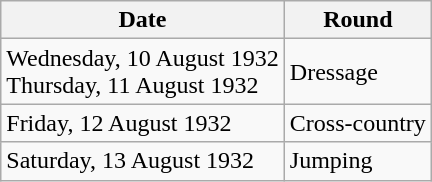<table class="wikitable">
<tr>
<th>Date</th>
<th>Round</th>
</tr>
<tr>
<td>Wednesday, 10 August 1932<br>Thursday, 11 August 1932</td>
<td>Dressage</td>
</tr>
<tr>
<td>Friday, 12 August 1932</td>
<td>Cross-country</td>
</tr>
<tr>
<td>Saturday, 13 August 1932</td>
<td>Jumping</td>
</tr>
</table>
